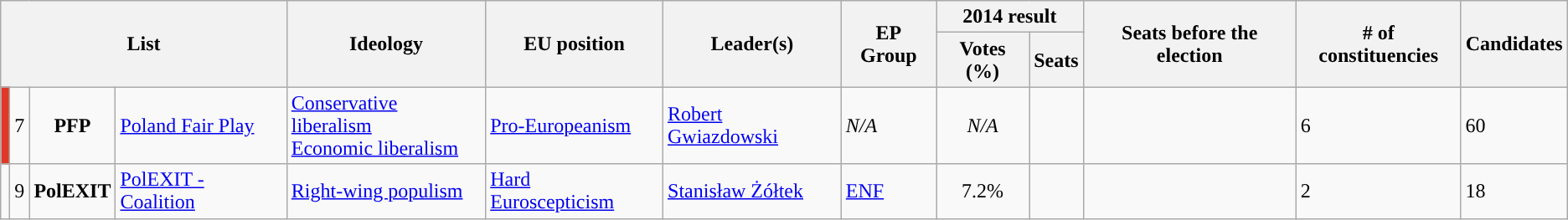<table class="wikitable mw-collapsible">
<tr>
<th colspan="4" rowspan="2">List</th>
<th rowspan="2">Ideology</th>
<th rowspan="2">EU position</th>
<th rowspan="2">Leader(s)</th>
<th rowspan="2">EP Group</th>
<th colspan="2">2014 result</th>
<th rowspan="2">Seats before the election</th>
<th rowspan="2"># of constituencies</th>
<th rowspan="2">Candidates</th>
</tr>
<tr>
<th>Votes (%)</th>
<th>Seats</th>
</tr>
<tr>
<td style="background:#E23727;"></td>
<td>7</td>
<td style="text-align:center;"><strong>PFP</strong></td>
<td><a href='#'>Poland Fair Play</a><br></td>
<td><a href='#'>Conservative liberalism</a><br><a href='#'>Economic liberalism</a></td>
<td><a href='#'>Pro-Europeanism</a></td>
<td><a href='#'>Robert Gwiazdowski</a></td>
<td><em>N/A</em></td>
<td style="text-align:center;"><em>N/A</em></td>
<td></td>
<td></td>
<td>6</td>
<td>60</td>
</tr>
<tr>
<td style="background:"></td>
<td>9</td>
<td style="text-align:center;"><strong>PolEXIT</strong></td>
<td><a href='#'>PolEXIT - Coalition</a><br></td>
<td><a href='#'>Right-wing populism</a></td>
<td><a href='#'>Hard Euroscepticism</a></td>
<td><a href='#'>Stanisław Żółtek</a></td>
<td><a href='#'>ENF</a></td>
<td style="text-align:center;">7.2%</td>
<td></td>
<td></td>
<td>2</td>
<td>18</td>
</tr>
</table>
